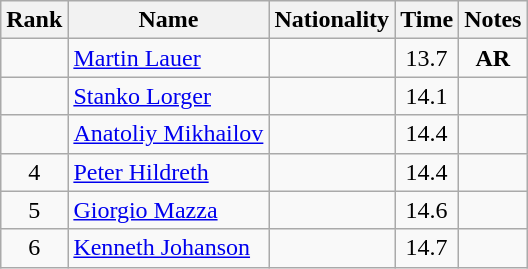<table class="wikitable sortable" style="text-align:center">
<tr>
<th>Rank</th>
<th>Name</th>
<th>Nationality</th>
<th>Time</th>
<th>Notes</th>
</tr>
<tr>
<td></td>
<td align=left><a href='#'>Martin Lauer</a></td>
<td align=left></td>
<td>13.7</td>
<td><strong>AR</strong></td>
</tr>
<tr>
<td></td>
<td align=left><a href='#'>Stanko Lorger</a></td>
<td align=left></td>
<td>14.1</td>
<td></td>
</tr>
<tr>
<td></td>
<td align=left><a href='#'>Anatoliy Mikhailov</a></td>
<td align=left></td>
<td>14.4</td>
<td></td>
</tr>
<tr>
<td>4</td>
<td align=left><a href='#'>Peter Hildreth</a></td>
<td align=left></td>
<td>14.4</td>
<td></td>
</tr>
<tr>
<td>5</td>
<td align=left><a href='#'>Giorgio Mazza</a></td>
<td align=left></td>
<td>14.6</td>
<td></td>
</tr>
<tr>
<td>6</td>
<td align=left><a href='#'>Kenneth Johanson</a></td>
<td align=left></td>
<td>14.7</td>
<td></td>
</tr>
</table>
